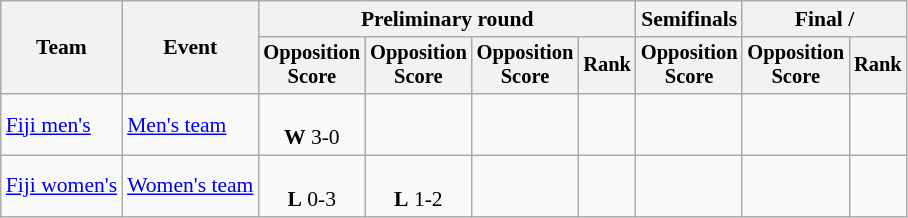<table class=wikitable style=font-size:90%;text-align:center>
<tr>
<th rowspan=2>Team</th>
<th rowspan=2>Event</th>
<th colspan=4>Preliminary round</th>
<th>Semifinals</th>
<th colspan=2>Final / </th>
</tr>
<tr style=font-size:95%>
<th>Opposition<br>Score</th>
<th>Opposition<br>Score</th>
<th>Opposition<br>Score</th>
<th>Rank</th>
<th>Opposition<br>Score</th>
<th>Opposition<br>Score</th>
<th>Rank</th>
</tr>
<tr>
<td align=left><a href='#'>Fiji men's </a></td>
<td align=left><a href='#'>Men's team</a></td>
<td><br> <strong>W</strong> 3-0</td>
<td></td>
<td></td>
<td></td>
<td></td>
<td></td>
<td></td>
</tr>
<tr>
<td align=left><a href='#'>Fiji women's</a></td>
<td align=left><a href='#'>Women's team</a></td>
<td><br> <strong>L</strong> 0-3</td>
<td><br> <strong>L</strong> 1-2</td>
<td></td>
<td></td>
<td></td>
<td></td>
<td></td>
</tr>
</table>
